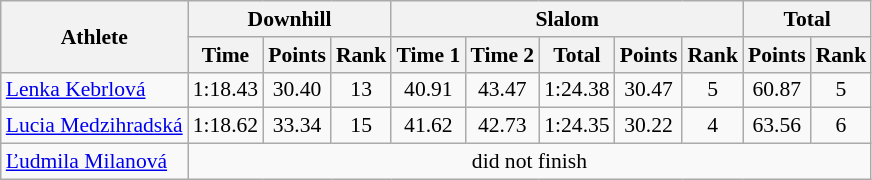<table class="wikitable" style="font-size:90%">
<tr>
<th rowspan="2">Athlete</th>
<th colspan=3>Downhill</th>
<th colspan=5>Slalom</th>
<th colspan="2">Total</th>
</tr>
<tr>
<th>Time</th>
<th>Points</th>
<th>Rank</th>
<th>Time 1</th>
<th>Time 2</th>
<th>Total</th>
<th>Points</th>
<th>Rank</th>
<th>Points</th>
<th>Rank</th>
</tr>
<tr align="center">
<td align="left"><a href='#'>Lenka Kebrlová</a></td>
<td>1:18.43</td>
<td>30.40</td>
<td>13</td>
<td>40.91</td>
<td>43.47</td>
<td>1:24.38</td>
<td>30.47</td>
<td>5</td>
<td>60.87</td>
<td>5</td>
</tr>
<tr align="center">
<td align="left"><a href='#'>Lucia Medzihradská</a></td>
<td>1:18.62</td>
<td>33.34</td>
<td>15</td>
<td>41.62</td>
<td>42.73</td>
<td>1:24.35</td>
<td>30.22</td>
<td>4</td>
<td>63.56</td>
<td>6</td>
</tr>
<tr align="center">
<td align="left"><a href='#'>Ľudmila Milanová</a></td>
<td colspan=10>did not finish</td>
</tr>
</table>
